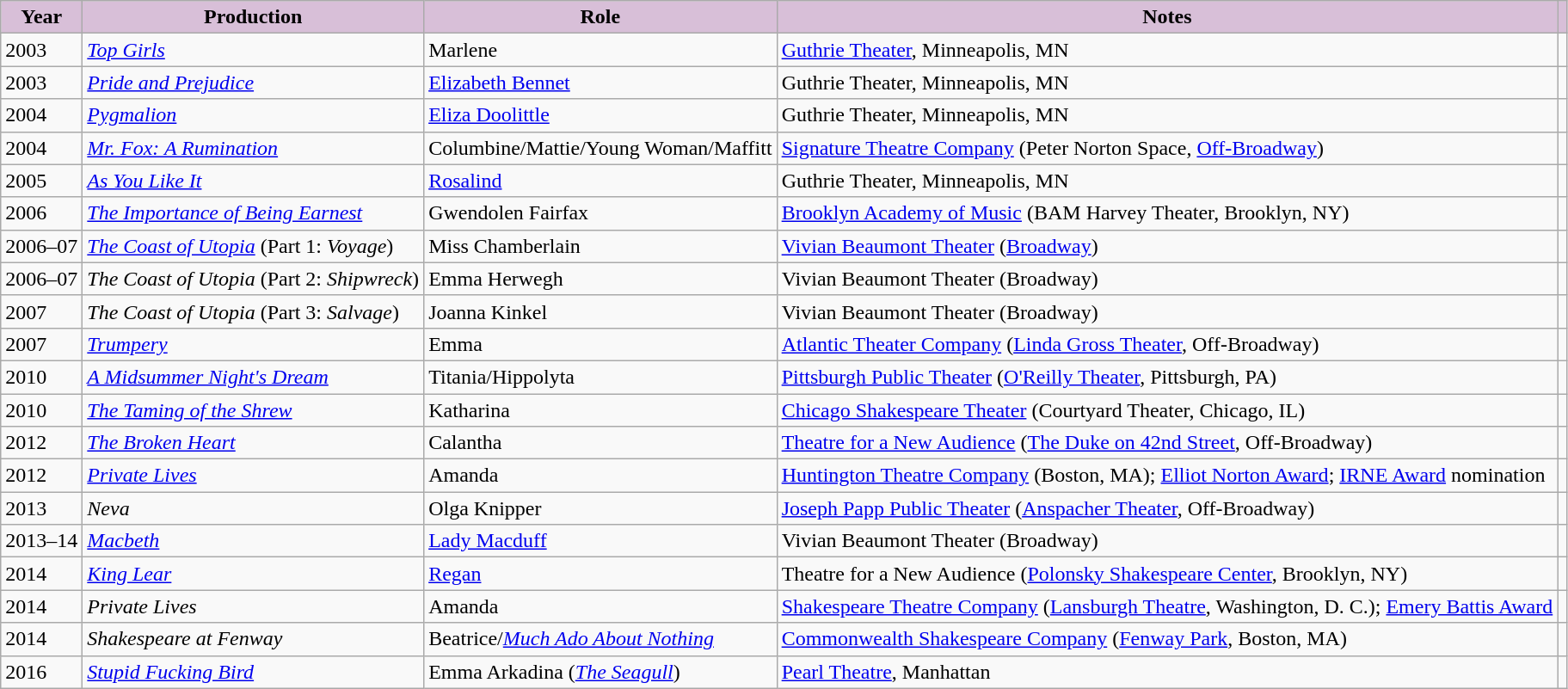<table class="wikitable">
<tr>
<th style="background:#D8BFD8;">Year</th>
<th style="background:#D8BFD8;">Production</th>
<th style="background:#D8BFD8;">Role</th>
<th style="background:#D8BFD8;">Notes</th>
<th style="background:#D8BFD8;"></th>
</tr>
<tr>
<td>2003</td>
<td><em><a href='#'>Top Girls</a></em></td>
<td>Marlene</td>
<td><a href='#'>Guthrie Theater</a>, Minneapolis, MN</td>
<td></td>
</tr>
<tr>
<td>2003</td>
<td><em><a href='#'>Pride and Prejudice</a></em></td>
<td><a href='#'>Elizabeth Bennet</a></td>
<td>Guthrie Theater, Minneapolis, MN</td>
<td></td>
</tr>
<tr>
<td>2004</td>
<td><em><a href='#'>Pygmalion</a></em></td>
<td><a href='#'>Eliza Doolittle</a></td>
<td>Guthrie Theater, Minneapolis, MN</td>
<td></td>
</tr>
<tr>
<td>2004</td>
<td><em><a href='#'>Mr. Fox: A Rumination</a></em></td>
<td>Columbine/Mattie/Young Woman/Maffitt</td>
<td><a href='#'>Signature Theatre Company</a> (Peter Norton Space, <a href='#'>Off-Broadway</a>)</td>
<td></td>
</tr>
<tr>
<td>2005</td>
<td><em><a href='#'>As You Like It</a></em></td>
<td><a href='#'>Rosalind</a></td>
<td>Guthrie Theater, Minneapolis, MN</td>
<td></td>
</tr>
<tr>
<td>2006</td>
<td><em><a href='#'>The Importance of Being Earnest</a></em></td>
<td>Gwendolen Fairfax</td>
<td><a href='#'>Brooklyn Academy of Music</a> (BAM Harvey Theater, Brooklyn, NY)</td>
<td></td>
</tr>
<tr>
<td>2006–07</td>
<td><em><a href='#'>The Coast of Utopia</a></em> (Part 1: <em>Voyage</em>)</td>
<td>Miss Chamberlain</td>
<td><a href='#'>Vivian Beaumont Theater</a> (<a href='#'>Broadway</a>)</td>
<td></td>
</tr>
<tr>
<td>2006–07</td>
<td><em>The Coast of Utopia</em> (Part 2: <em>Shipwreck</em>)</td>
<td>Emma Herwegh</td>
<td>Vivian Beaumont Theater (Broadway)</td>
<td></td>
</tr>
<tr>
<td>2007</td>
<td><em>The Coast of Utopia</em> (Part 3: <em>Salvage</em>)</td>
<td>Joanna Kinkel</td>
<td>Vivian Beaumont Theater (Broadway)</td>
<td></td>
</tr>
<tr>
<td>2007</td>
<td><em><a href='#'>Trumpery</a></em></td>
<td>Emma</td>
<td><a href='#'>Atlantic Theater Company</a> (<a href='#'>Linda Gross Theater</a>, Off-Broadway)</td>
<td></td>
</tr>
<tr>
<td>2010</td>
<td><em><a href='#'>A Midsummer Night's Dream</a></em></td>
<td>Titania/Hippolyta</td>
<td><a href='#'>Pittsburgh Public Theater</a> (<a href='#'>O'Reilly Theater</a>, Pittsburgh, PA)</td>
<td></td>
</tr>
<tr>
<td>2010</td>
<td><em><a href='#'>The Taming of the Shrew</a></em></td>
<td>Katharina</td>
<td><a href='#'>Chicago Shakespeare Theater</a> (Courtyard Theater, Chicago, IL)</td>
<td></td>
</tr>
<tr>
<td>2012</td>
<td><em><a href='#'>The Broken Heart</a></em></td>
<td>Calantha</td>
<td><a href='#'>Theatre for a New Audience</a> (<a href='#'>The Duke on 42nd Street</a>, Off-Broadway)</td>
<td></td>
</tr>
<tr>
<td>2012</td>
<td><em><a href='#'>Private Lives</a></em></td>
<td>Amanda</td>
<td><a href='#'>Huntington Theatre Company</a> (Boston, MA); <a href='#'>Elliot Norton Award</a>; <a href='#'>IRNE Award</a> nomination</td>
<td></td>
</tr>
<tr>
<td>2013</td>
<td><em>Neva</em></td>
<td>Olga Knipper</td>
<td><a href='#'>Joseph Papp Public Theater</a> (<a href='#'>Anspacher Theater</a>, Off-Broadway)</td>
<td></td>
</tr>
<tr>
<td>2013–14</td>
<td><em><a href='#'>Macbeth</a></em></td>
<td><a href='#'>Lady Macduff</a></td>
<td>Vivian Beaumont Theater (Broadway)</td>
<td></td>
</tr>
<tr>
<td>2014</td>
<td><em><a href='#'>King Lear</a></em></td>
<td><a href='#'>Regan</a></td>
<td>Theatre for a New Audience (<a href='#'>Polonsky Shakespeare Center</a>, Brooklyn, NY)</td>
<td></td>
</tr>
<tr>
<td>2014</td>
<td><em>Private Lives</em></td>
<td>Amanda</td>
<td><a href='#'>Shakespeare Theatre Company</a> (<a href='#'>Lansburgh Theatre</a>, Washington, D. C.); <a href='#'>Emery Battis Award</a></td>
<td></td>
</tr>
<tr>
<td>2014</td>
<td><em>Shakespeare at Fenway</em></td>
<td>Beatrice/<em><a href='#'>Much Ado About Nothing</a></em></td>
<td><a href='#'>Commonwealth Shakespeare Company</a> (<a href='#'>Fenway Park</a>, Boston, MA)</td>
<td></td>
</tr>
<tr>
<td>2016</td>
<td><em><a href='#'>Stupid Fucking Bird</a></em></td>
<td>Emma Arkadina (<em><a href='#'>The Seagull</a></em>)</td>
<td><a href='#'>Pearl Theatre</a>, Manhattan</td>
<td></td>
</tr>
</table>
